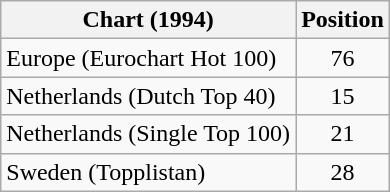<table class="wikitable sortable">
<tr>
<th>Chart (1994)</th>
<th>Position</th>
</tr>
<tr>
<td>Europe (Eurochart Hot 100)</td>
<td align="center">76</td>
</tr>
<tr>
<td>Netherlands (Dutch Top 40)</td>
<td align="center">15</td>
</tr>
<tr>
<td>Netherlands (Single Top 100)</td>
<td align="center">21</td>
</tr>
<tr>
<td>Sweden (Topplistan)</td>
<td align="center">28</td>
</tr>
</table>
